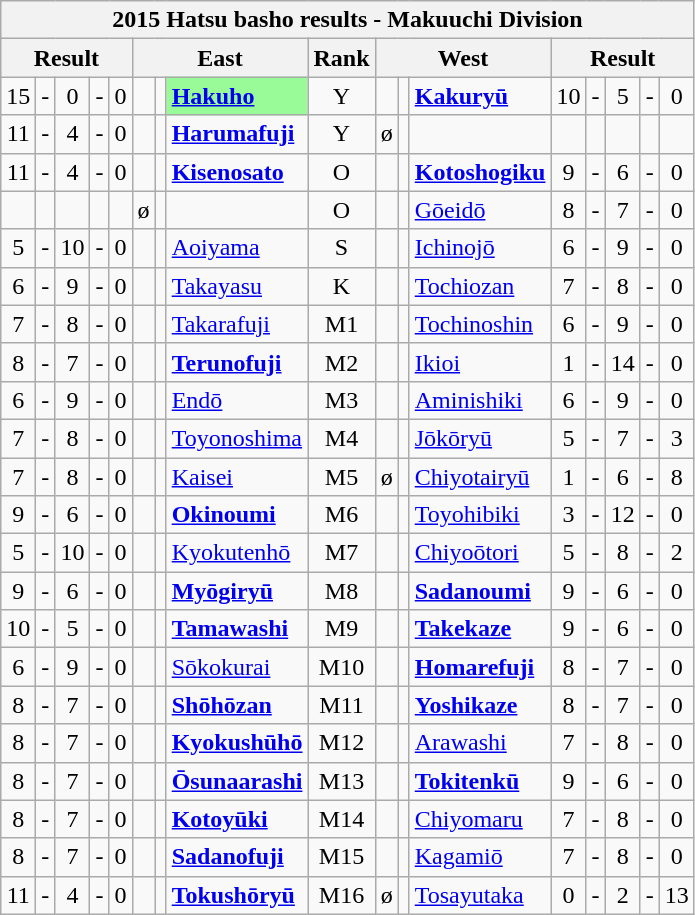<table class="wikitable">
<tr>
<th colspan="17">2015 Hatsu basho results - Makuuchi Division</th>
</tr>
<tr>
<th colspan="5">Result</th>
<th colspan="3">East</th>
<th>Rank</th>
<th colspan="3">West</th>
<th colspan="5">Result</th>
</tr>
<tr>
<td align=center>15</td>
<td align=center>-</td>
<td align=center>0</td>
<td align=center>-</td>
<td align=center>0</td>
<td align=center></td>
<td align=center></td>
<td style="background: PaleGreen;"><strong><a href='#'>Hakuho</a></strong></td>
<td align=center>Y</td>
<td align=center></td>
<td align=center></td>
<td><strong><a href='#'>Kakuryū</a></strong></td>
<td align=center>10</td>
<td align=center>-</td>
<td align=center>5</td>
<td align=center>-</td>
<td align=center>0</td>
</tr>
<tr>
<td align=center>11</td>
<td align=center>-</td>
<td align=center>4</td>
<td align=center>-</td>
<td align=center>0</td>
<td align=center></td>
<td align=center></td>
<td><strong><a href='#'>Harumafuji</a></strong></td>
<td align=center>Y</td>
<td align=center>ø</td>
<td align=center></td>
<td></td>
<td align=center></td>
<td align=center></td>
<td align=center></td>
<td align=center></td>
<td align=center></td>
</tr>
<tr>
<td align=center>11</td>
<td align=center>-</td>
<td align=center>4</td>
<td align=center>-</td>
<td align=center>0</td>
<td align=center></td>
<td align=center></td>
<td><strong><a href='#'>Kisenosato</a></strong></td>
<td align=center>O</td>
<td align=center></td>
<td align=center></td>
<td><strong><a href='#'>Kotoshogiku</a></strong></td>
<td align=center>9</td>
<td align=center>-</td>
<td align=center>6</td>
<td align=center>-</td>
<td align=center>0</td>
</tr>
<tr>
<td align=center></td>
<td align=center></td>
<td align=center></td>
<td align=center></td>
<td align=center></td>
<td align=center>ø</td>
<td align=center></td>
<td></td>
<td align=center>O</td>
<td align=center></td>
<td align=center></td>
<td><a href='#'>Gōeidō</a></td>
<td align=center>8</td>
<td align=center>-</td>
<td align=center>7</td>
<td align=center>-</td>
<td align=center>0</td>
</tr>
<tr>
<td align=center>5</td>
<td align=center>-</td>
<td align=center>10</td>
<td align=center>-</td>
<td align=center>0</td>
<td align=center></td>
<td align=center></td>
<td><a href='#'>Aoiyama</a></td>
<td align=center>S</td>
<td align=center></td>
<td align=center></td>
<td><a href='#'>Ichinojō</a></td>
<td align=center>6</td>
<td align=center>-</td>
<td align=center>9</td>
<td align=center>-</td>
<td align=center>0</td>
</tr>
<tr>
<td align=center>6</td>
<td align=center>-</td>
<td align=center>9</td>
<td align=center>-</td>
<td align=center>0</td>
<td align=center></td>
<td align=center></td>
<td><a href='#'>Takayasu</a></td>
<td align=center>K</td>
<td align=center></td>
<td align=center></td>
<td><a href='#'>Tochiozan</a></td>
<td align=center>7</td>
<td align=center>-</td>
<td align=center>8</td>
<td align=center>-</td>
<td align=center>0</td>
</tr>
<tr>
<td align=center>7</td>
<td align=center>-</td>
<td align=center>8</td>
<td align=center>-</td>
<td align=center>0</td>
<td align=center></td>
<td align=center></td>
<td><a href='#'>Takarafuji</a></td>
<td align=center>M1</td>
<td align=center></td>
<td align=center></td>
<td><a href='#'>Tochinoshin</a></td>
<td align=center>6</td>
<td align=center>-</td>
<td align=center>9</td>
<td align=center>-</td>
<td align=center>0</td>
</tr>
<tr>
<td align=center>8</td>
<td align=center>-</td>
<td align=center>7</td>
<td align=center>-</td>
<td align=center>0</td>
<td align=center></td>
<td align=center></td>
<td><strong><a href='#'>Terunofuji</a></strong></td>
<td align=center>M2</td>
<td align=center></td>
<td align=center></td>
<td><a href='#'>Ikioi</a></td>
<td align=center>1</td>
<td align=center>-</td>
<td align=center>14</td>
<td align=center>-</td>
<td align=center>0</td>
</tr>
<tr>
<td align=center>6</td>
<td align=center>-</td>
<td align=center>9</td>
<td align=center>-</td>
<td align=center>0</td>
<td align=center></td>
<td align=center></td>
<td><a href='#'>Endō</a></td>
<td align=center>M3</td>
<td align=center></td>
<td align=center></td>
<td><a href='#'>Aminishiki</a></td>
<td align=center>6</td>
<td align=center>-</td>
<td align=center>9</td>
<td align=center>-</td>
<td align=center>0</td>
</tr>
<tr>
<td align=center>7</td>
<td align=center>-</td>
<td align=center>8</td>
<td align=center>-</td>
<td align=center>0</td>
<td align=center></td>
<td align=center></td>
<td><a href='#'>Toyonoshima</a></td>
<td align=center>M4</td>
<td align=center></td>
<td align=center></td>
<td><a href='#'>Jōkōryū</a></td>
<td align=center>5</td>
<td align=center>-</td>
<td align=center>7</td>
<td align=center>-</td>
<td align=center>3</td>
</tr>
<tr>
<td align=center>7</td>
<td align=center>-</td>
<td align=center>8</td>
<td align=center>-</td>
<td align=center>0</td>
<td align=center></td>
<td align=center></td>
<td><a href='#'>Kaisei</a></td>
<td align=center>M5</td>
<td align=center>ø</td>
<td align=center></td>
<td><a href='#'>Chiyotairyū</a></td>
<td align=center>1</td>
<td align=center>-</td>
<td align=center>6</td>
<td align=center>-</td>
<td align=center>8</td>
</tr>
<tr>
<td align=center>9</td>
<td align=center>-</td>
<td align=center>6</td>
<td align=center>-</td>
<td align=center>0</td>
<td align=center></td>
<td align=center></td>
<td><strong><a href='#'>Okinoumi</a></strong></td>
<td align=center>M6</td>
<td align=center></td>
<td align=center></td>
<td><a href='#'>Toyohibiki</a></td>
<td align=center>3</td>
<td align=center>-</td>
<td align=center>12</td>
<td align=center>-</td>
<td align=center>0</td>
</tr>
<tr>
<td align=center>5</td>
<td align=center>-</td>
<td align=center>10</td>
<td align=center>-</td>
<td align=center>0</td>
<td align=center></td>
<td align=center></td>
<td><a href='#'>Kyokutenhō</a></td>
<td align=center>M7</td>
<td align=center></td>
<td align=center></td>
<td><a href='#'>Chiyoōtori</a></td>
<td align=center>5</td>
<td align=center>-</td>
<td align=center>8</td>
<td align=center>-</td>
<td align=center>2</td>
</tr>
<tr>
<td align=center>9</td>
<td align=center>-</td>
<td align=center>6</td>
<td align=center>-</td>
<td align=center>0</td>
<td align=center></td>
<td align=center></td>
<td><strong><a href='#'>Myōgiryū</a></strong></td>
<td align=center>M8</td>
<td align=center></td>
<td align=center></td>
<td><strong><a href='#'>Sadanoumi</a></strong></td>
<td align=center>9</td>
<td align=center>-</td>
<td align=center>6</td>
<td align=center>-</td>
<td align=center>0</td>
</tr>
<tr>
<td align=center>10</td>
<td align=center>-</td>
<td align=center>5</td>
<td align=center>-</td>
<td align=center>0</td>
<td align=center></td>
<td align=center></td>
<td><strong><a href='#'>Tamawashi</a></strong></td>
<td align=center>M9</td>
<td align=center></td>
<td align=center></td>
<td><strong><a href='#'>Takekaze</a></strong></td>
<td align=center>9</td>
<td align=center>-</td>
<td align=center>6</td>
<td align=center>-</td>
<td align=center>0</td>
</tr>
<tr>
<td align=center>6</td>
<td align=center>-</td>
<td align=center>9</td>
<td align=center>-</td>
<td align=center>0</td>
<td align=center></td>
<td align=center></td>
<td><a href='#'>Sōkokurai</a></td>
<td align=center>M10</td>
<td align=center></td>
<td align=center></td>
<td><strong><a href='#'>Homarefuji</a></strong></td>
<td align=center>8</td>
<td align=center>-</td>
<td align=center>7</td>
<td align=center>-</td>
<td align=center>0</td>
</tr>
<tr>
<td align=center>8</td>
<td align=center>-</td>
<td align=center>7</td>
<td align=center>-</td>
<td align=center>0</td>
<td align=center></td>
<td align=center></td>
<td><strong><a href='#'>Shōhōzan</a></strong></td>
<td align=center>M11</td>
<td align=center></td>
<td align=center></td>
<td><strong><a href='#'>Yoshikaze</a></strong></td>
<td align=center>8</td>
<td align=center>-</td>
<td align=center>7</td>
<td align=center>-</td>
<td align=center>0</td>
</tr>
<tr>
<td align=center>8</td>
<td align=center>-</td>
<td align=center>7</td>
<td align=center>-</td>
<td align=center>0</td>
<td align=center></td>
<td align=center></td>
<td><strong><a href='#'>Kyokushūhō</a></strong></td>
<td align=center>M12</td>
<td align=center></td>
<td align=center></td>
<td><a href='#'>Arawashi</a></td>
<td align=center>7</td>
<td align=center>-</td>
<td align=center>8</td>
<td align=center>-</td>
<td align=center>0</td>
</tr>
<tr>
<td align=center>8</td>
<td align=center>-</td>
<td align=center>7</td>
<td align=center>-</td>
<td align=center>0</td>
<td align=center></td>
<td align=center></td>
<td><strong><a href='#'>Ōsunaarashi</a></strong></td>
<td align=center>M13</td>
<td align=center></td>
<td align=center></td>
<td><strong><a href='#'>Tokitenkū</a></strong></td>
<td align=center>9</td>
<td align=center>-</td>
<td align=center>6</td>
<td align=center>-</td>
<td align=center>0</td>
</tr>
<tr>
<td align=center>8</td>
<td align=center>-</td>
<td align=center>7</td>
<td align=center>-</td>
<td align=center>0</td>
<td align=center></td>
<td align=center></td>
<td><strong><a href='#'>Kotoyūki</a></strong></td>
<td align=center>M14</td>
<td align=center></td>
<td align=center></td>
<td><a href='#'>Chiyomaru</a></td>
<td align=center>7</td>
<td align=center>-</td>
<td align=center>8</td>
<td align=center>-</td>
<td align=center>0</td>
</tr>
<tr>
<td align=center>8</td>
<td align=center>-</td>
<td align=center>7</td>
<td align=center>-</td>
<td align=center>0</td>
<td align=center></td>
<td align=center></td>
<td><strong><a href='#'>Sadanofuji</a></strong></td>
<td align=center>M15</td>
<td align=center></td>
<td align=center></td>
<td><a href='#'>Kagamiō</a></td>
<td align=center>7</td>
<td align=center>-</td>
<td align=center>8</td>
<td align=center>-</td>
<td align=center>0</td>
</tr>
<tr>
<td align=center>11</td>
<td align=center>-</td>
<td align=center>4</td>
<td align=center>-</td>
<td align=center>0</td>
<td align=center></td>
<td align=center></td>
<td><strong><a href='#'>Tokushōryū</a></strong></td>
<td align=center>M16</td>
<td align=center>ø</td>
<td align=center></td>
<td><a href='#'>Tosayutaka</a></td>
<td align=center>0</td>
<td align=center>-</td>
<td align=center>2</td>
<td align=center>-</td>
<td align=center>13</td>
</tr>
</table>
